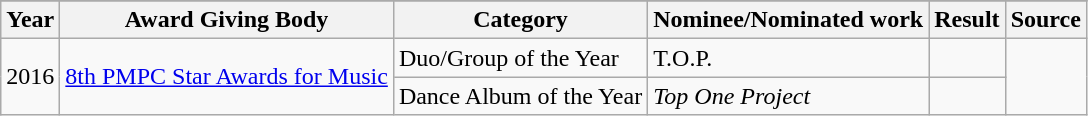<table class="wikitable sortable" Most Innovative TV loveteam of the year 2015 background: #f9f9f9>
<tr bgcolor="#B0C4DE" align="center">
</tr>
<tr>
<th>Year</th>
<th>Award Giving Body</th>
<th>Category</th>
<th>Nominee/Nominated work</th>
<th>Result</th>
<th>Source</th>
</tr>
<tr>
<td rowspan="2">2016</td>
<td rowspan="2"><a href='#'>8th PMPC Star Awards for Music</a></td>
<td>Duo/Group of the Year</td>
<td>T.O.P.</td>
<td></td>
<td rowspan="2"></td>
</tr>
<tr>
<td>Dance Album of the Year</td>
<td><em>Top One Project</em></td>
<td></td>
</tr>
</table>
